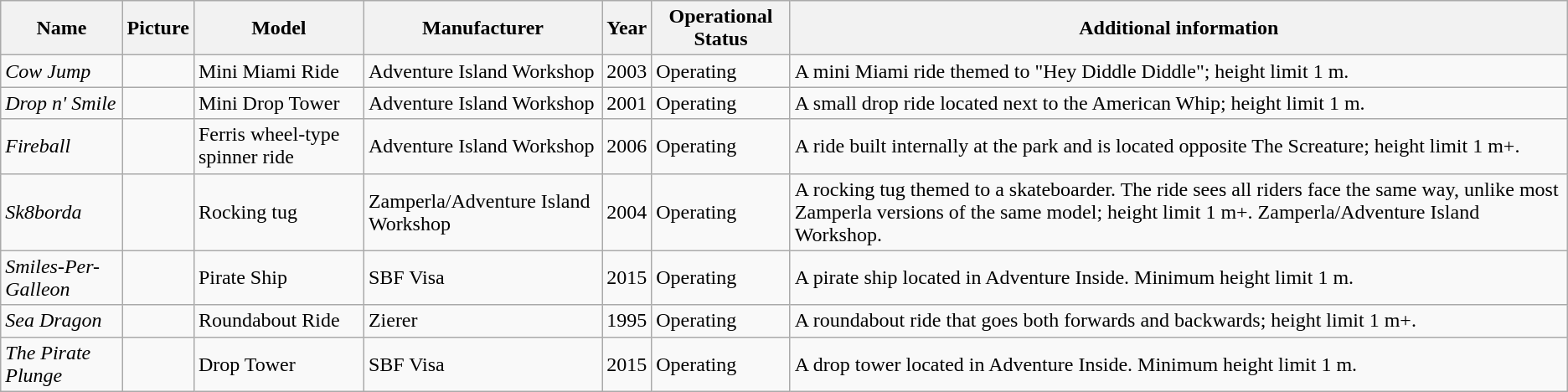<table class="wikitable sortable">
<tr>
<th>Name</th>
<th class="unsortable">Picture</th>
<th>Model</th>
<th>Manufacturer</th>
<th>Year</th>
<th class="unsortable">Operational Status</th>
<th class="unsortable">Additional information</th>
</tr>
<tr>
<td><em>Cow Jump</em></td>
<td></td>
<td>Mini Miami Ride</td>
<td>Adventure Island Workshop</td>
<td>2003</td>
<td>Operating</td>
<td>A mini Miami ride themed to "Hey Diddle Diddle"; height limit 1 m.</td>
</tr>
<tr>
<td><em>Drop n' Smile</em></td>
<td></td>
<td>Mini Drop Tower</td>
<td>Adventure Island Workshop</td>
<td>2001</td>
<td>Operating</td>
<td>A small drop ride located next to the American Whip; height limit 1 m.</td>
</tr>
<tr>
<td><em>Fireball</em></td>
<td></td>
<td>Ferris wheel-type spinner ride</td>
<td>Adventure Island Workshop</td>
<td>2006</td>
<td>Operating</td>
<td>A ride built internally at the park and is located opposite The Screature; height limit 1 m+.</td>
</tr>
<tr>
<td><em>Sk8borda</em></td>
<td></td>
<td>Rocking tug</td>
<td>Zamperla/Adventure Island Workshop</td>
<td>2004</td>
<td>Operating</td>
<td>A rocking tug themed to a skateboarder. The ride sees all riders face the same way, unlike most Zamperla versions of the same model; height limit 1 m+. Zamperla/Adventure Island Workshop.</td>
</tr>
<tr>
<td><em>Smiles-Per-Galleon</em></td>
<td></td>
<td>Pirate Ship</td>
<td>SBF Visa</td>
<td>2015</td>
<td>Operating</td>
<td>A pirate ship located in Adventure Inside. Minimum height limit 1 m.</td>
</tr>
<tr>
<td><em>Sea Dragon</em></td>
<td></td>
<td>Roundabout Ride</td>
<td>Zierer</td>
<td>1995</td>
<td>Operating</td>
<td>A roundabout ride that goes both forwards and backwards; height limit 1 m+.</td>
</tr>
<tr>
<td><em>The Pirate Plunge</em></td>
<td></td>
<td>Drop Tower</td>
<td>SBF Visa</td>
<td>2015</td>
<td>Operating</td>
<td>A drop tower located in Adventure Inside. Minimum height limit 1 m.</td>
</tr>
</table>
